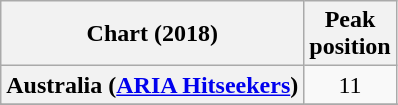<table class="wikitable sortable plainrowheaders" style="text-align:center">
<tr>
<th scope="col">Chart (2018)</th>
<th scope="col">Peak<br> position</th>
</tr>
<tr>
<th scope="row">Australia (<a href='#'>ARIA Hitseekers</a>)</th>
<td>11</td>
</tr>
<tr>
</tr>
<tr>
</tr>
<tr>
</tr>
<tr>
</tr>
<tr>
</tr>
<tr>
</tr>
<tr>
</tr>
<tr>
</tr>
<tr>
</tr>
<tr>
</tr>
</table>
